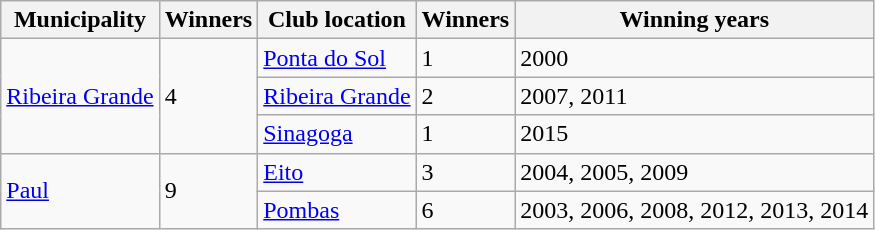<table class="wikitable">
<tr>
<th>Municipality</th>
<th>Winners</th>
<th>Club location</th>
<th>Winners</th>
<th>Winning years</th>
</tr>
<tr>
<td rowspan=3><a href='#'>Ribeira Grande</a></td>
<td rowspan=3>4</td>
<td><a href='#'>Ponta do Sol</a></td>
<td>1</td>
<td>2000</td>
</tr>
<tr>
<td><a href='#'>Ribeira Grande</a></td>
<td>2</td>
<td>2007, 2011</td>
</tr>
<tr>
<td><a href='#'>Sinagoga</a></td>
<td>1</td>
<td>2015</td>
</tr>
<tr>
<td rowspan=2><a href='#'>Paul</a></td>
<td rowspan=2>9</td>
<td><a href='#'>Eito</a></td>
<td>3</td>
<td>2004, 2005, 2009</td>
</tr>
<tr>
<td><a href='#'>Pombas</a></td>
<td>6</td>
<td>2003, 2006, 2008, 2012, 2013, 2014</td>
</tr>
</table>
